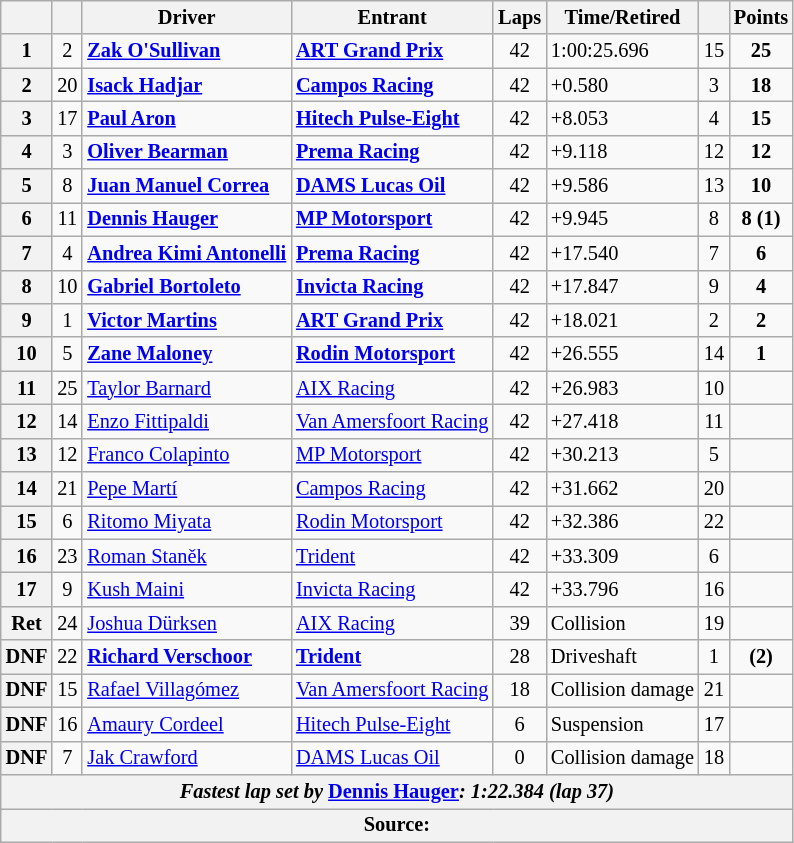<table class="wikitable" style="font-size:85%">
<tr>
<th scope="col"></th>
<th scope="col"></th>
<th scope="col">Driver</th>
<th scope="col">Entrant</th>
<th scope="col">Laps</th>
<th scope="col">Time/Retired</th>
<th scope="col"></th>
<th scope="col">Points</th>
</tr>
<tr>
<th>1</th>
<td align="center">2</td>
<td> <strong><a href='#'>Zak O'Sullivan</a></strong></td>
<td><strong><a href='#'>ART Grand Prix</a></strong></td>
<td align="center">42</td>
<td>1:00:25.696</td>
<td align="center">15</td>
<td align="center"><strong>25</strong></td>
</tr>
<tr>
<th>2</th>
<td align="center">20</td>
<td> <strong><a href='#'>Isack Hadjar</a></strong></td>
<td><strong><a href='#'>Campos Racing</a></strong></td>
<td align="center">42</td>
<td>+0.580</td>
<td align="center">3</td>
<td align="center"><strong>18</strong></td>
</tr>
<tr>
<th>3</th>
<td align="center">17</td>
<td> <strong><a href='#'>Paul Aron</a></strong></td>
<td><strong><a href='#'>Hitech Pulse-Eight</a></strong></td>
<td align="center">42</td>
<td>+8.053</td>
<td align="center">4</td>
<td align="center"><strong>15</strong></td>
</tr>
<tr>
<th>4</th>
<td align="center">3</td>
<td> <strong><a href='#'>Oliver Bearman</a></strong></td>
<td><strong><a href='#'>Prema Racing</a></strong></td>
<td align="center">42</td>
<td>+9.118</td>
<td align="center">12</td>
<td align="center"><strong>12</strong></td>
</tr>
<tr>
<th>5</th>
<td align="center">8</td>
<td> <strong><a href='#'>Juan Manuel Correa</a></strong></td>
<td><strong><a href='#'>DAMS Lucas Oil</a></strong></td>
<td align="center">42</td>
<td>+9.586</td>
<td align="center">13</td>
<td align="center"><strong>10</strong></td>
</tr>
<tr>
<th>6</th>
<td align="center">11</td>
<td> <strong><a href='#'>Dennis Hauger</a></strong></td>
<td><strong><a href='#'>MP Motorsport</a></strong></td>
<td align="center">42</td>
<td>+9.945</td>
<td align="center">8</td>
<td align="center"><strong>8 (1)</strong></td>
</tr>
<tr>
<th>7</th>
<td align="center">4</td>
<td> <strong><a href='#'>Andrea Kimi Antonelli</a></strong></td>
<td><strong><a href='#'>Prema Racing</a></strong></td>
<td align="center">42</td>
<td>+17.540</td>
<td align="center">7</td>
<td align="center"><strong>6</strong></td>
</tr>
<tr>
<th>8</th>
<td align="center">10</td>
<td> <strong><a href='#'>Gabriel Bortoleto</a></strong></td>
<td><strong><a href='#'>Invicta Racing</a></strong></td>
<td align="center">42</td>
<td>+17.847</td>
<td align="center">9</td>
<td align="center"><strong>4</strong></td>
</tr>
<tr>
<th>9</th>
<td align="center">1</td>
<td> <strong><a href='#'>Victor Martins</a></strong></td>
<td><strong><a href='#'>ART Grand Prix</a></strong></td>
<td align="center">42</td>
<td>+18.021</td>
<td align="center">2</td>
<td align="center"><strong>2</strong></td>
</tr>
<tr>
<th>10</th>
<td align="center">5</td>
<td> <strong><a href='#'>Zane Maloney</a></strong></td>
<td><strong><a href='#'>Rodin Motorsport</a></strong></td>
<td align="center">42</td>
<td>+26.555</td>
<td align="center">14</td>
<td align="center"><strong>1</strong></td>
</tr>
<tr>
<th>11</th>
<td align="center">25</td>
<td> <a href='#'>Taylor Barnard</a></td>
<td><a href='#'>AIX Racing</a></td>
<td align="center">42</td>
<td>+26.983</td>
<td align="center">10</td>
<td align="center"></td>
</tr>
<tr>
<th>12</th>
<td align="center">14</td>
<td> <a href='#'>Enzo Fittipaldi</a></td>
<td><a href='#'>Van Amersfoort Racing</a></td>
<td align="center">42</td>
<td>+27.418</td>
<td align="center">11</td>
<td align="center"></td>
</tr>
<tr>
<th>13</th>
<td align="center">12</td>
<td> <a href='#'>Franco Colapinto</a></td>
<td><a href='#'>MP Motorsport</a></td>
<td align="center">42</td>
<td>+30.213</td>
<td align="center">5</td>
<td align="center"></td>
</tr>
<tr>
<th>14</th>
<td align="center">21</td>
<td> <a href='#'>Pepe Martí</a></td>
<td><a href='#'>Campos Racing</a></td>
<td align="center">42</td>
<td>+31.662</td>
<td align="center">20</td>
<td align="center"></td>
</tr>
<tr>
<th>15</th>
<td align="center">6</td>
<td> <a href='#'>Ritomo Miyata</a></td>
<td><a href='#'>Rodin Motorsport</a></td>
<td align="center">42</td>
<td>+32.386</td>
<td align="center">22</td>
<td align="center"></td>
</tr>
<tr>
<th>16</th>
<td align="center">23</td>
<td> <a href='#'>Roman Staněk</a></td>
<td><a href='#'>Trident</a></td>
<td align="center">42</td>
<td>+33.309</td>
<td align="center">6</td>
<td align="center"></td>
</tr>
<tr>
<th>17</th>
<td align="center">9</td>
<td> <a href='#'>Kush Maini</a></td>
<td><a href='#'>Invicta Racing</a></td>
<td align="center">42</td>
<td>+33.796</td>
<td align="center">16</td>
<td align="center"></td>
</tr>
<tr>
<th>Ret</th>
<td align="center">24</td>
<td> <a href='#'>Joshua Dürksen</a></td>
<td><a href='#'>AIX Racing</a></td>
<td align="center">39</td>
<td>Collision</td>
<td align="center">19</td>
<td align="center"></td>
</tr>
<tr>
<th>DNF</th>
<td align="center">22</td>
<td> <strong><a href='#'>Richard Verschoor</a></strong></td>
<td><strong><a href='#'>Trident</a></strong></td>
<td align="center">28</td>
<td>Driveshaft</td>
<td align="center">1</td>
<td align="center"><strong>(2)</strong></td>
</tr>
<tr>
<th>DNF</th>
<td align="center">15</td>
<td> <a href='#'>Rafael Villagómez</a></td>
<td><a href='#'>Van Amersfoort Racing</a></td>
<td align="center">18</td>
<td>Collision damage</td>
<td align="center">21</td>
<td align="center"></td>
</tr>
<tr>
<th>DNF</th>
<td align="center">16</td>
<td> <a href='#'>Amaury Cordeel</a></td>
<td><a href='#'>Hitech Pulse-Eight</a></td>
<td align="center">6</td>
<td>Suspension</td>
<td align="center">17</td>
<td align="center"></td>
</tr>
<tr>
<th>DNF</th>
<td align="center">7</td>
<td> <a href='#'>Jak Crawford</a></td>
<td><a href='#'>DAMS Lucas Oil</a></td>
<td align="center">0</td>
<td>Collision damage</td>
<td align="center">18</td>
<td align="center"></td>
</tr>
<tr>
<th colspan="8"><em>Fastest lap set by</em> <strong> <a href='#'>Dennis Hauger</a><strong><em>: 1:22.384 (lap 37)<em></th>
</tr>
<tr>
<th colspan="8">Source:</th>
</tr>
</table>
